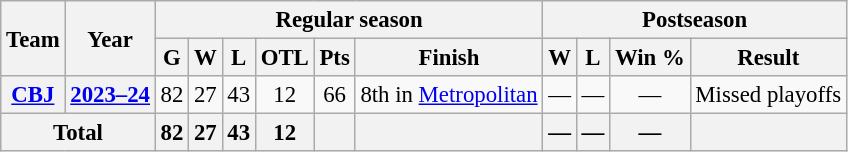<table class="wikitable" style="font-size:95%; text-align:center;">
<tr>
<th rowspan="2">Team</th>
<th rowspan="2">Year</th>
<th colspan="6">Regular season</th>
<th colspan="4">Postseason</th>
</tr>
<tr>
<th>G</th>
<th>W</th>
<th>L</th>
<th>OTL</th>
<th>Pts</th>
<th>Finish</th>
<th>W</th>
<th>L</th>
<th>Win %</th>
<th>Result</th>
</tr>
<tr>
<th><a href='#'>CBJ</a></th>
<th><a href='#'>2023–24</a></th>
<td>82</td>
<td>27</td>
<td>43</td>
<td>12</td>
<td>66</td>
<td>8th in <a href='#'>Metropolitan</a></td>
<td>—</td>
<td>—</td>
<td>—</td>
<td>Missed playoffs</td>
</tr>
<tr>
<th colspan="2">Total</th>
<th>82</th>
<th>27</th>
<th>43</th>
<th>12</th>
<th> </th>
<th> </th>
<th>—</th>
<th>—</th>
<th>—</th>
<th> </th>
</tr>
</table>
